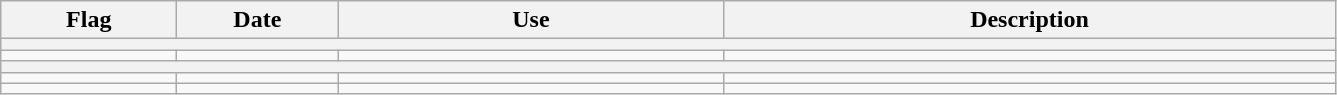<table class="wikitable" style="background:#f9f9f9">
<tr>
<th width="110">Flag</th>
<th width="100">Date</th>
<th width="250">Use</th>
<th width="400">Description</th>
</tr>
<tr>
<th colspan="4"></th>
</tr>
<tr>
<td></td>
<td></td>
<td></td>
<td></td>
</tr>
<tr>
<th colspan="4"></th>
</tr>
<tr>
<td></td>
<td></td>
<td></td>
<td></td>
</tr>
<tr>
<td></td>
<td></td>
<td></td>
<td></td>
</tr>
</table>
